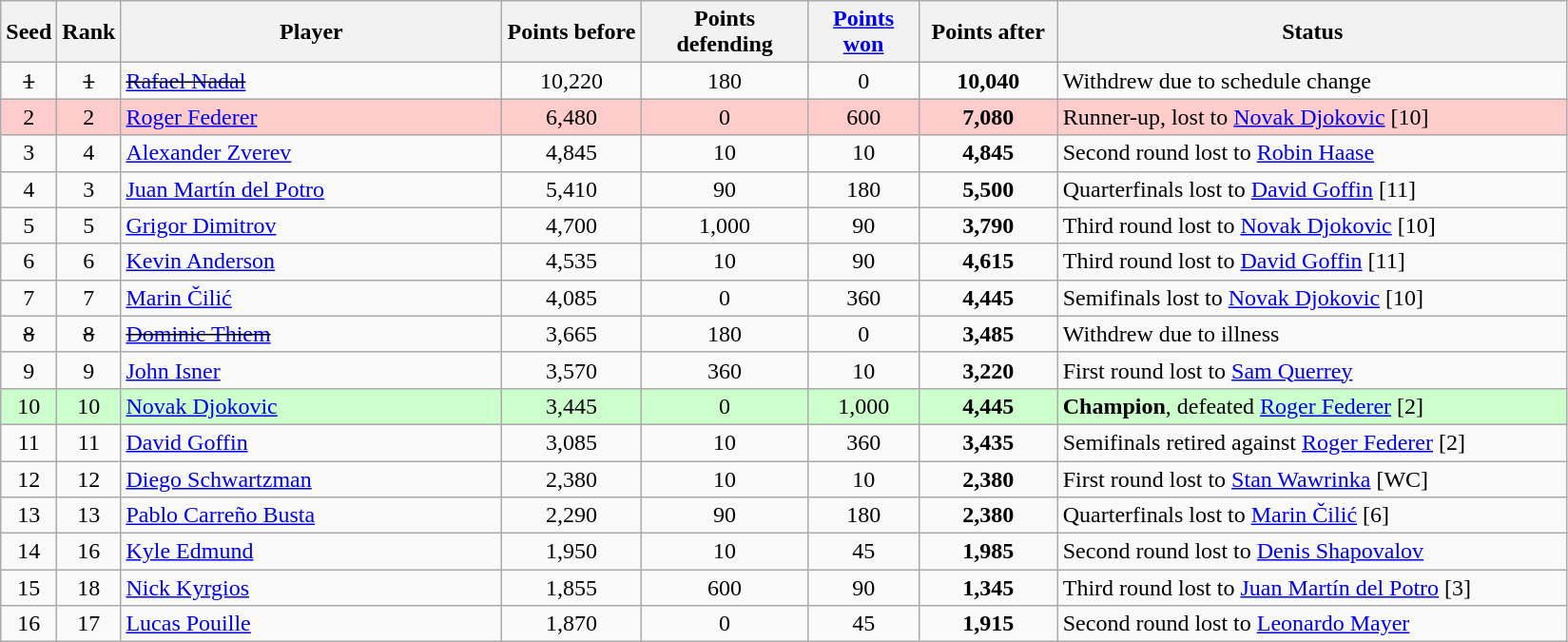<table class="wikitable sortable">
<tr>
<th style="width:30px;">Seed</th>
<th style="width:30px;">Rank</th>
<th style="width:260px;">Player</th>
<th style="width:90px;">Points before</th>
<th style="width:110px;">Points defending</th>
<th style="width:70px;"><a href='#'>Points won</a></th>
<th style="width:90px;">Points after</th>
<th style="width:350px;" class="unsortable">Status</th>
</tr>
<tr>
<td style="text-align:center;"><s>1</s></td>
<td style="text-align:center;"><s>1</s></td>
<td><s> <a href='#'>Rafael Nadal</a></s></td>
<td style="text-align:center;">10,220</td>
<td style="text-align:center;">180</td>
<td style="text-align:center;">0</td>
<td style="text-align:center;"><strong>10,040</strong></td>
<td>Withdrew due to schedule change</td>
</tr>
<tr style="background:#fcc;">
<td style="text-align:center;">2</td>
<td style="text-align:center;">2</td>
<td> <a href='#'>Roger Federer</a></td>
<td style="text-align:center;">6,480</td>
<td style="text-align:center;">0</td>
<td style="text-align:center;">600</td>
<td style="text-align:center;"><strong>7,080</strong></td>
<td>Runner-up, lost to  <a href='#'>Novak Djokovic</a> [10]</td>
</tr>
<tr>
<td style="text-align:center;">3</td>
<td style="text-align:center;">4</td>
<td> <a href='#'>Alexander Zverev</a></td>
<td style="text-align:center;">4,845</td>
<td style="text-align:center;">10</td>
<td style="text-align:center;">10</td>
<td style="text-align:center;"><strong>4,845</strong></td>
<td>Second round lost to  <a href='#'>Robin Haase</a></td>
</tr>
<tr>
<td style="text-align:center;">4</td>
<td style="text-align:center;">3</td>
<td> <a href='#'>Juan Martín del Potro</a></td>
<td style="text-align:center;">5,410</td>
<td style="text-align:center;">90</td>
<td style="text-align:center;">180</td>
<td style="text-align:center;"><strong>5,500</strong></td>
<td>Quarterfinals lost to  <a href='#'>David Goffin</a> [11]</td>
</tr>
<tr>
<td style="text-align:center;">5</td>
<td style="text-align:center;">5</td>
<td> <a href='#'>Grigor Dimitrov</a></td>
<td style="text-align:center;">4,700</td>
<td style="text-align:center;">1,000</td>
<td style="text-align:center;">90</td>
<td style="text-align:center;"><strong>3,790</strong></td>
<td>Third round lost to  <a href='#'>Novak Djokovic</a> [10]</td>
</tr>
<tr>
<td style="text-align:center;">6</td>
<td style="text-align:center;">6</td>
<td> <a href='#'>Kevin Anderson</a></td>
<td style="text-align:center;">4,535</td>
<td style="text-align:center;">10</td>
<td style="text-align:center;">90</td>
<td style="text-align:center;"><strong>4,615</strong></td>
<td>Third round lost to  <a href='#'>David Goffin</a> [11]</td>
</tr>
<tr>
<td style="text-align:center;">7</td>
<td style="text-align:center;">7</td>
<td> <a href='#'>Marin Čilić</a></td>
<td style="text-align:center;">4,085</td>
<td style="text-align:center;">0</td>
<td style="text-align:center;">360</td>
<td style="text-align:center;"><strong>4,445</strong></td>
<td>Semifinals lost to  <a href='#'>Novak Djokovic</a> [10]</td>
</tr>
<tr>
<td style="text-align:center;"><s>8</s></td>
<td style="text-align:center;"><s>8</s></td>
<td><s> <a href='#'>Dominic Thiem</a></s></td>
<td style="text-align:center;">3,665</td>
<td style="text-align:center;">180</td>
<td style="text-align:center;">0</td>
<td style="text-align:center;"><strong>3,485</strong></td>
<td>Withdrew due to illness</td>
</tr>
<tr>
<td style="text-align:center;">9</td>
<td style="text-align:center;">9</td>
<td> <a href='#'>John Isner</a></td>
<td style="text-align:center;">3,570</td>
<td style="text-align:center;">360</td>
<td style="text-align:center;">10</td>
<td style="text-align:center;"><strong>3,220</strong></td>
<td>First round lost to  <a href='#'>Sam Querrey</a></td>
</tr>
<tr style="background:#cfc;">
<td style="text-align:center;">10</td>
<td style="text-align:center;">10</td>
<td> <a href='#'>Novak Djokovic</a></td>
<td style="text-align:center;">3,445</td>
<td style="text-align:center;">0</td>
<td style="text-align:center;">1,000</td>
<td style="text-align:center;"><strong>4,445</strong></td>
<td><strong>Champion</strong>, defeated  <a href='#'>Roger Federer</a> [2]</td>
</tr>
<tr>
<td style="text-align:center;">11</td>
<td style="text-align:center;">11</td>
<td> <a href='#'>David Goffin</a></td>
<td style="text-align:center;">3,085</td>
<td style="text-align:center;">10</td>
<td style="text-align:center;">360</td>
<td style="text-align:center;"><strong>3,435</strong></td>
<td>Semifinals retired against  <a href='#'>Roger Federer</a> [2]</td>
</tr>
<tr>
<td style="text-align:center;">12</td>
<td style="text-align:center;">12</td>
<td> <a href='#'>Diego Schwartzman</a></td>
<td style="text-align:center;">2,380</td>
<td style="text-align:center;">10</td>
<td style="text-align:center;">10</td>
<td style="text-align:center;"><strong>2,380</strong></td>
<td>First round lost to  <a href='#'>Stan Wawrinka</a> [WC]</td>
</tr>
<tr>
<td style="text-align:center;">13</td>
<td style="text-align:center;">13</td>
<td> <a href='#'>Pablo Carreño Busta</a></td>
<td style="text-align:center;">2,290</td>
<td style="text-align:center;">90</td>
<td style="text-align:center;">180</td>
<td style="text-align:center;"><strong>2,380</strong></td>
<td>Quarterfinals lost to  <a href='#'>Marin Čilić</a> [6]</td>
</tr>
<tr>
<td style="text-align:center;">14</td>
<td style="text-align:center;">16</td>
<td> <a href='#'>Kyle Edmund</a></td>
<td style="text-align:center;">1,950</td>
<td style="text-align:center;">10</td>
<td style="text-align:center;">45</td>
<td style="text-align:center;"><strong>1,985</strong></td>
<td>Second round lost to  <a href='#'>Denis Shapovalov</a></td>
</tr>
<tr>
<td style="text-align:center;">15</td>
<td style="text-align:center;">18</td>
<td> <a href='#'>Nick Kyrgios</a></td>
<td style="text-align:center;">1,855</td>
<td style="text-align:center;">600</td>
<td style="text-align:center;">90</td>
<td style="text-align:center;"><strong>1,345</strong></td>
<td>Third round lost to  <a href='#'>Juan Martín del Potro</a> [3]</td>
</tr>
<tr>
<td style="text-align:center;">16</td>
<td style="text-align:center;">17</td>
<td> <a href='#'>Lucas Pouille</a></td>
<td style="text-align:center;">1,870</td>
<td style="text-align:center;">0</td>
<td style="text-align:center;">45</td>
<td style="text-align:center;"><strong>1,915</strong></td>
<td>Second round lost to  <a href='#'>Leonardo Mayer</a></td>
</tr>
</table>
